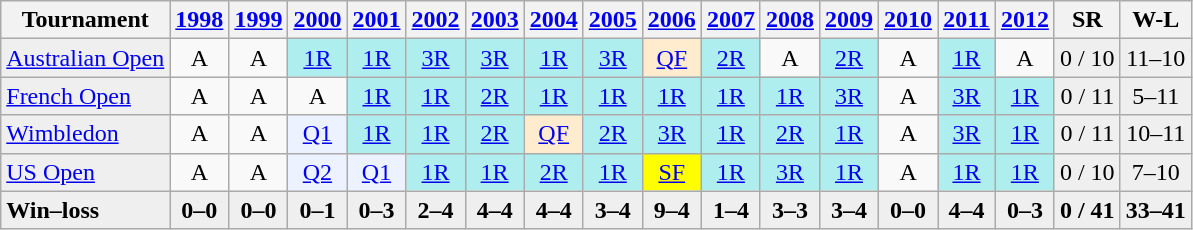<table class="wikitable">
<tr>
<th>Tournament</th>
<th><a href='#'>1998</a></th>
<th><a href='#'>1999</a></th>
<th><a href='#'>2000</a></th>
<th><a href='#'>2001</a></th>
<th><a href='#'>2002</a></th>
<th><a href='#'>2003</a></th>
<th><a href='#'>2004</a></th>
<th><a href='#'>2005</a></th>
<th><a href='#'>2006</a></th>
<th><a href='#'>2007</a></th>
<th><a href='#'>2008</a></th>
<th><a href='#'>2009</a></th>
<th><a href='#'>2010</a></th>
<th><a href='#'>2011</a></th>
<th><a href='#'>2012</a></th>
<th>SR</th>
<th>W-L</th>
</tr>
<tr>
<td style="background:#EFEFEF;"><a href='#'>Australian Open</a></td>
<td align="center">A</td>
<td align="center">A</td>
<td align="center" style="background:#afeeee;"><a href='#'>1R</a></td>
<td align="center" style="background:#afeeee;"><a href='#'>1R</a></td>
<td align="center" style="background:#afeeee;"><a href='#'>3R</a></td>
<td align="center" style="background:#afeeee;"><a href='#'>3R</a></td>
<td align="center" style="background:#afeeee;"><a href='#'>1R</a></td>
<td align="center" style="background:#afeeee;"><a href='#'>3R</a></td>
<td align="center" style="background:#ffebcd;"><a href='#'>QF</a></td>
<td align="center" style="background:#afeeee;"><a href='#'>2R</a></td>
<td align="center">A</td>
<td align="center" style="background:#afeeee;"><a href='#'>2R</a></td>
<td align="center">A</td>
<td align="center" style="background:#afeeee;"><a href='#'>1R</a></td>
<td align="center">A</td>
<td align="center" style="background:#EFEFEF;">0 / 10</td>
<td align="center" style="background:#EFEFEF;">11–10</td>
</tr>
<tr>
<td style="background:#EFEFEF;"><a href='#'>French Open</a></td>
<td align="center">A</td>
<td align="center">A</td>
<td align="center">A</td>
<td align="center" style="background:#afeeee;"><a href='#'>1R</a></td>
<td align="center" style="background:#afeeee;"><a href='#'>1R</a></td>
<td align="center" style="background:#afeeee;"><a href='#'>2R</a></td>
<td align="center" style="background:#afeeee;"><a href='#'>1R</a></td>
<td align="center" style="background:#afeeee;"><a href='#'>1R</a></td>
<td align="center" style="background:#afeeee;"><a href='#'>1R</a></td>
<td align="center" style="background:#afeeee;"><a href='#'>1R</a></td>
<td align="center" style="background:#afeeee;"><a href='#'>1R</a></td>
<td align="center" style="background:#afeeee;"><a href='#'>3R</a></td>
<td align="center">A</td>
<td align="center" style="background:#afeeee;"><a href='#'>3R</a></td>
<td align="center" style="background:#afeeee;"><a href='#'>1R</a></td>
<td align="center" style="background:#EFEFEF;">0 / 11</td>
<td align="center" style="background:#EFEFEF;">5–11</td>
</tr>
<tr>
<td style="background:#EFEFEF;"><a href='#'>Wimbledon</a></td>
<td align="center">A</td>
<td align="center">A</td>
<td align="center" style="background:#ecf2ff;"><a href='#'>Q1</a></td>
<td align="center" style="background:#afeeee;"><a href='#'>1R</a></td>
<td align="center" style="background:#afeeee;"><a href='#'>1R</a></td>
<td align="center" style="background:#afeeee;"><a href='#'>2R</a></td>
<td align="center" style="background:#ffebcd;"><a href='#'>QF</a></td>
<td align="center" style="background:#afeeee;"><a href='#'>2R</a></td>
<td align="center" style="background:#afeeee;"><a href='#'>3R</a></td>
<td align="center" style="background:#afeeee;"><a href='#'>1R</a></td>
<td align="center" style="background:#afeeee;"><a href='#'>2R</a></td>
<td align="center" style="background:#afeeee;"><a href='#'>1R</a></td>
<td align="center">A</td>
<td align="center" style="background:#afeeee;"><a href='#'>3R</a></td>
<td align="center" style="background:#afeeee;"><a href='#'>1R</a></td>
<td align="center" style="background:#EFEFEF;">0 / 11</td>
<td align="center" style="background:#EFEFEF;">10–11</td>
</tr>
<tr>
<td style="background:#EFEFEF;"><a href='#'>US Open</a></td>
<td align="center">A</td>
<td align="center">A</td>
<td align="center" style="background:#ecf2ff;"><a href='#'>Q2</a></td>
<td align="center" style="background:#ecf2ff;"><a href='#'>Q1</a></td>
<td align="center" style="background:#afeeee;"><a href='#'>1R</a></td>
<td align="center" style="background:#afeeee;"><a href='#'>1R</a></td>
<td align="center" style="background:#afeeee;"><a href='#'>2R</a></td>
<td align="center" style="background:#afeeee;"><a href='#'>1R</a></td>
<td align="center" style="background:yellow;"><a href='#'>SF</a></td>
<td align="center" style="background:#afeeee;"><a href='#'>1R</a></td>
<td align="center" style="background:#afeeee;"><a href='#'>3R</a></td>
<td align="center" style="background:#afeeee;"><a href='#'>1R</a></td>
<td align="center">A</td>
<td align="center" style="background:#afeeee;"><a href='#'>1R</a></td>
<td align="center" style="background:#afeeee;"><a href='#'>1R</a></td>
<td align="center" style="background:#EFEFEF;">0 / 10</td>
<td align="center" style="background:#EFEFEF;">7–10</td>
</tr>
<tr bgcolor="#efefef">
<td><strong>Win–loss</strong></td>
<td align="center"><strong>0–0</strong></td>
<td align="center"><strong>0–0</strong></td>
<td align="center"><strong>0–1</strong></td>
<td align="center"><strong>0–3</strong></td>
<td align="center"><strong>2–4</strong></td>
<td align="center"><strong>4–4</strong></td>
<td align="center"><strong>4–4</strong></td>
<td align="center"><strong>3–4</strong></td>
<td align="center"><strong>9–4</strong></td>
<td align="center"><strong>1–4</strong></td>
<td align="center"><strong>3–3</strong></td>
<td align="center"><strong>3–4</strong></td>
<td align="center"><strong>0–0</strong></td>
<td align="center"><strong>4–4</strong></td>
<td align="center"><strong>0–3</strong></td>
<td align="center"><strong>0 / 41</strong></td>
<td align="center"><strong>33–41</strong></td>
</tr>
</table>
